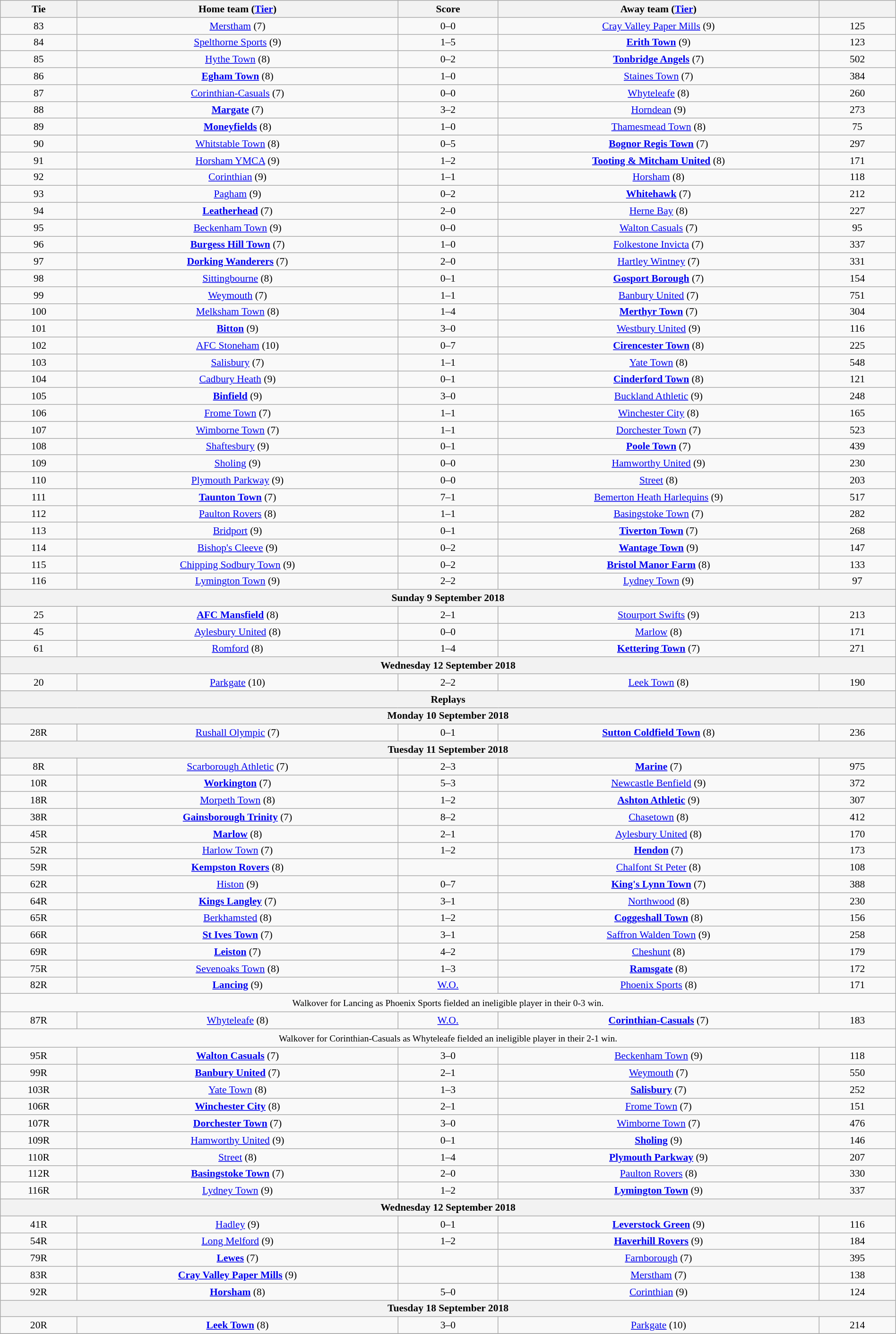<table class="wikitable" style="text-align:center; font-size:90%; width:100%">
<tr>
<th scope="col" style="width:  8.43%;">Tie</th>
<th scope="col" style="width: 35.29%;">Home team (<a href='#'>Tier</a>)</th>
<th scope="col" style="width: 11.00%;">Score</th>
<th scope="col" style="width: 35.29%;">Away team (<a href='#'>Tier</a>)</th>
<th scope="col" style="width:  8.43%;"></th>
</tr>
<tr>
<td>83</td>
<td><a href='#'>Merstham</a> (7)</td>
<td>0–0</td>
<td><a href='#'>Cray Valley Paper Mills</a> (9)</td>
<td>125</td>
</tr>
<tr>
<td>84</td>
<td><a href='#'>Spelthorne Sports</a> (9)</td>
<td>1–5</td>
<td><strong><a href='#'>Erith Town</a></strong> (9)</td>
<td>123</td>
</tr>
<tr>
<td>85</td>
<td><a href='#'>Hythe Town</a> (8)</td>
<td>0–2</td>
<td><strong><a href='#'>Tonbridge Angels</a></strong> (7)</td>
<td>502</td>
</tr>
<tr>
<td>86</td>
<td><strong><a href='#'>Egham Town</a></strong> (8)</td>
<td>1–0</td>
<td><a href='#'>Staines Town</a> (7)</td>
<td>384</td>
</tr>
<tr>
<td>87</td>
<td><a href='#'>Corinthian-Casuals</a> (7)</td>
<td>0–0</td>
<td><a href='#'>Whyteleafe</a> (8)</td>
<td>260</td>
</tr>
<tr>
<td>88</td>
<td><strong><a href='#'>Margate</a></strong> (7)</td>
<td>3–2</td>
<td><a href='#'>Horndean</a> (9)</td>
<td>273</td>
</tr>
<tr>
<td>89</td>
<td><strong><a href='#'>Moneyfields</a></strong> (8)</td>
<td>1–0</td>
<td><a href='#'>Thamesmead Town</a> (8)</td>
<td>75</td>
</tr>
<tr>
<td>90</td>
<td><a href='#'>Whitstable Town</a> (8)</td>
<td>0–5</td>
<td><strong><a href='#'>Bognor Regis Town</a></strong> (7)</td>
<td>297</td>
</tr>
<tr>
<td>91</td>
<td><a href='#'>Horsham YMCA</a> (9)</td>
<td>1–2</td>
<td><strong><a href='#'>Tooting & Mitcham United</a></strong> (8)</td>
<td>171</td>
</tr>
<tr>
<td>92</td>
<td><a href='#'>Corinthian</a> (9)</td>
<td>1–1</td>
<td><a href='#'>Horsham</a> (8)</td>
<td>118</td>
</tr>
<tr>
<td>93</td>
<td><a href='#'>Pagham</a> (9)</td>
<td>0–2</td>
<td><strong><a href='#'>Whitehawk</a></strong> (7)</td>
<td>212</td>
</tr>
<tr>
<td>94</td>
<td><strong><a href='#'>Leatherhead</a></strong> (7)</td>
<td>2–0</td>
<td><a href='#'>Herne Bay</a> (8)</td>
<td>227</td>
</tr>
<tr>
<td>95</td>
<td><a href='#'>Beckenham Town</a> (9)</td>
<td>0–0</td>
<td><a href='#'>Walton Casuals</a> (7)</td>
<td>95</td>
</tr>
<tr>
<td>96</td>
<td><strong><a href='#'>Burgess Hill Town</a></strong> (7)</td>
<td>1–0</td>
<td><a href='#'>Folkestone Invicta</a> (7)</td>
<td>337</td>
</tr>
<tr>
<td>97</td>
<td><strong><a href='#'>Dorking Wanderers</a></strong> (7)</td>
<td>2–0</td>
<td><a href='#'>Hartley Wintney</a> (7)</td>
<td>331</td>
</tr>
<tr>
<td>98</td>
<td><a href='#'>Sittingbourne</a> (8)</td>
<td>0–1</td>
<td><strong><a href='#'>Gosport Borough</a></strong> (7)</td>
<td>154</td>
</tr>
<tr>
<td>99</td>
<td><a href='#'>Weymouth</a> (7)</td>
<td>1–1</td>
<td><a href='#'>Banbury United</a> (7)</td>
<td>751</td>
</tr>
<tr>
<td>100</td>
<td><a href='#'>Melksham Town</a> (8)</td>
<td>1–4</td>
<td><strong><a href='#'>Merthyr Town</a></strong> (7)</td>
<td>304</td>
</tr>
<tr>
<td>101</td>
<td><strong><a href='#'>Bitton</a></strong> (9)</td>
<td>3–0</td>
<td><a href='#'>Westbury United</a> (9)</td>
<td>116</td>
</tr>
<tr>
<td>102</td>
<td><a href='#'>AFC Stoneham</a> (10)</td>
<td>0–7</td>
<td><strong><a href='#'>Cirencester Town</a></strong> (8)</td>
<td>225</td>
</tr>
<tr>
<td>103</td>
<td><a href='#'>Salisbury</a> (7)</td>
<td>1–1</td>
<td><a href='#'>Yate Town</a> (8)</td>
<td>548</td>
</tr>
<tr>
<td>104</td>
<td><a href='#'>Cadbury Heath</a> (9)</td>
<td>0–1</td>
<td><strong><a href='#'>Cinderford Town</a></strong> (8)</td>
<td>121</td>
</tr>
<tr>
<td>105</td>
<td><strong><a href='#'>Binfield</a></strong> (9)</td>
<td>3–0</td>
<td><a href='#'>Buckland Athletic</a> (9)</td>
<td>248</td>
</tr>
<tr>
<td>106</td>
<td><a href='#'>Frome Town</a> (7)</td>
<td>1–1</td>
<td><a href='#'>Winchester City</a> (8)</td>
<td>165</td>
</tr>
<tr>
<td>107</td>
<td><a href='#'>Wimborne Town</a> (7)</td>
<td>1–1</td>
<td><a href='#'>Dorchester Town</a> (7)</td>
<td>523</td>
</tr>
<tr>
<td>108</td>
<td><a href='#'>Shaftesbury</a> (9)</td>
<td>0–1</td>
<td><strong><a href='#'>Poole Town</a></strong> (7)</td>
<td>439</td>
</tr>
<tr>
<td>109</td>
<td><a href='#'>Sholing</a> (9)</td>
<td>0–0</td>
<td><a href='#'>Hamworthy United</a> (9)</td>
<td>230</td>
</tr>
<tr>
<td>110</td>
<td><a href='#'>Plymouth Parkway</a> (9)</td>
<td>0–0</td>
<td><a href='#'>Street</a> (8)</td>
<td>203</td>
</tr>
<tr>
<td>111</td>
<td><strong><a href='#'>Taunton Town</a></strong> (7)</td>
<td>7–1</td>
<td><a href='#'>Bemerton Heath Harlequins</a> (9)</td>
<td>517</td>
</tr>
<tr>
<td>112</td>
<td><a href='#'>Paulton Rovers</a> (8)</td>
<td>1–1</td>
<td><a href='#'>Basingstoke Town</a> (7)</td>
<td>282</td>
</tr>
<tr>
<td>113</td>
<td><a href='#'>Bridport</a> (9)</td>
<td>0–1</td>
<td><strong><a href='#'>Tiverton Town</a></strong> (7)</td>
<td>268</td>
</tr>
<tr>
<td>114</td>
<td><a href='#'>Bishop's Cleeve</a> (9)</td>
<td>0–2</td>
<td><strong><a href='#'>Wantage Town</a></strong> (9)</td>
<td>147</td>
</tr>
<tr>
<td>115</td>
<td><a href='#'>Chipping Sodbury Town</a> (9)</td>
<td>0–2</td>
<td><strong><a href='#'>Bristol Manor Farm</a></strong> (8)</td>
<td>133</td>
</tr>
<tr>
<td>116</td>
<td><a href='#'>Lymington Town</a> (9)</td>
<td>2–2</td>
<td><a href='#'>Lydney Town</a> (9)</td>
<td>97</td>
</tr>
<tr>
<th colspan="5"><strong>Sunday 9 September 2018</strong></th>
</tr>
<tr>
<td>25</td>
<td><strong><a href='#'>AFC Mansfield</a></strong> (8)</td>
<td>2–1</td>
<td><a href='#'>Stourport Swifts</a> (9)</td>
<td>213</td>
</tr>
<tr>
<td>45</td>
<td><a href='#'>Aylesbury United</a> (8)</td>
<td>0–0</td>
<td><a href='#'>Marlow</a> (8)</td>
<td>171</td>
</tr>
<tr>
<td>61</td>
<td><a href='#'>Romford</a> (8)</td>
<td>1–4</td>
<td><strong><a href='#'>Kettering Town</a></strong> (7)</td>
<td>271</td>
</tr>
<tr>
<th colspan="5"><strong>Wednesday 12 September 2018</strong></th>
</tr>
<tr>
<td>20</td>
<td><a href='#'>Parkgate</a> (10)</td>
<td>2–2</td>
<td><a href='#'>Leek Town</a> (8)</td>
<td>190</td>
</tr>
<tr>
<th colspan="5"><strong>Replays</strong></th>
</tr>
<tr>
<th colspan="5"><strong>Monday 10 September 2018</strong></th>
</tr>
<tr>
<td>28R</td>
<td><a href='#'>Rushall Olympic</a> (7)</td>
<td>0–1</td>
<td><strong><a href='#'>Sutton Coldfield Town</a></strong> (8)</td>
<td>236</td>
</tr>
<tr>
<th colspan="5"><strong>Tuesday 11 September 2018</strong></th>
</tr>
<tr>
<td>8R</td>
<td><a href='#'>Scarborough Athletic</a> (7)</td>
<td>2–3</td>
<td><strong><a href='#'>Marine</a></strong> (7)</td>
<td>975</td>
</tr>
<tr>
<td>10R</td>
<td><strong><a href='#'>Workington</a></strong> (7)</td>
<td>5–3</td>
<td><a href='#'>Newcastle Benfield</a> (9)</td>
<td>372</td>
</tr>
<tr>
<td>18R</td>
<td><a href='#'>Morpeth Town</a> (8)</td>
<td>1–2</td>
<td><strong><a href='#'>Ashton Athletic</a></strong> (9)</td>
<td>307</td>
</tr>
<tr>
<td>38R</td>
<td><strong><a href='#'>Gainsborough Trinity</a></strong> (7)</td>
<td>8–2</td>
<td><a href='#'>Chasetown</a> (8)</td>
<td>412</td>
</tr>
<tr>
<td>45R</td>
<td><strong><a href='#'>Marlow</a></strong> (8)</td>
<td>2–1 </td>
<td><a href='#'>Aylesbury United</a> (8)</td>
<td>170</td>
</tr>
<tr>
<td>52R</td>
<td><a href='#'>Harlow Town</a> (7)</td>
<td>1–2 </td>
<td><strong><a href='#'>Hendon</a></strong> (7)</td>
<td>173</td>
</tr>
<tr>
<td>59R</td>
<td><strong><a href='#'>Kempston Rovers</a></strong> (8)</td>
<td></td>
<td><a href='#'>Chalfont St Peter</a> (8)</td>
<td>108</td>
</tr>
<tr>
<td>62R</td>
<td><a href='#'>Histon</a> (9)</td>
<td>0–7</td>
<td><strong><a href='#'>King's Lynn Town</a></strong> (7)</td>
<td>388</td>
</tr>
<tr>
<td>64R</td>
<td><strong><a href='#'>Kings Langley</a></strong> (7)</td>
<td>3–1</td>
<td><a href='#'>Northwood</a> (8)</td>
<td>230</td>
</tr>
<tr>
<td>65R</td>
<td><a href='#'>Berkhamsted</a> (8)</td>
<td>1–2</td>
<td><strong><a href='#'>Coggeshall Town</a></strong> (8)</td>
<td>156</td>
</tr>
<tr>
<td>66R</td>
<td><strong><a href='#'>St Ives Town</a></strong> (7)</td>
<td>3–1</td>
<td><a href='#'>Saffron Walden Town</a> (9)</td>
<td>258</td>
</tr>
<tr>
<td>69R</td>
<td><strong><a href='#'>Leiston</a></strong> (7)</td>
<td>4–2</td>
<td><a href='#'>Cheshunt</a> (8)</td>
<td>179</td>
</tr>
<tr>
<td>75R</td>
<td><a href='#'>Sevenoaks Town</a> (8)</td>
<td>1–3</td>
<td><strong><a href='#'>Ramsgate</a></strong> (8)</td>
<td>172</td>
</tr>
<tr>
<td>82R</td>
<td><strong><a href='#'>Lancing</a></strong> (9)</td>
<td><a href='#'>W.O.</a></td>
<td><a href='#'>Phoenix Sports</a> (8)</td>
<td>171</td>
</tr>
<tr>
<td colspan="5" style="height:20px; text-align:center; font-size:90%">Walkover for Lancing as Phoenix Sports fielded an ineligible player in their 0-3 win.</td>
</tr>
<tr>
<td>87R</td>
<td><a href='#'>Whyteleafe</a> (8)</td>
<td><a href='#'>W.O.</a></td>
<td><strong><a href='#'>Corinthian-Casuals</a></strong> (7)</td>
<td>183</td>
</tr>
<tr>
<td colspan="5" style="height:20px; text-align:center; font-size:90%">Walkover for Corinthian-Casuals as Whyteleafe fielded an ineligible player in their 2-1 win.</td>
</tr>
<tr>
<td>95R</td>
<td><strong><a href='#'>Walton Casuals</a></strong> (7)</td>
<td>3–0</td>
<td><a href='#'>Beckenham Town</a> (9)</td>
<td>118</td>
</tr>
<tr>
<td>99R</td>
<td><strong><a href='#'>Banbury United</a></strong> (7)</td>
<td>2–1</td>
<td><a href='#'>Weymouth</a> (7)</td>
<td>550</td>
</tr>
<tr>
<td>103R</td>
<td><a href='#'>Yate Town</a> (8)</td>
<td>1–3</td>
<td><strong><a href='#'>Salisbury</a></strong> (7)</td>
<td>252</td>
</tr>
<tr>
<td>106R</td>
<td><strong><a href='#'>Winchester City</a></strong> (8)</td>
<td>2–1 </td>
<td><a href='#'>Frome Town</a> (7)</td>
<td>151</td>
</tr>
<tr>
<td>107R</td>
<td><strong><a href='#'>Dorchester Town</a></strong> (7)</td>
<td>3–0</td>
<td><a href='#'>Wimborne Town</a> (7)</td>
<td>476</td>
</tr>
<tr>
<td>109R</td>
<td><a href='#'>Hamworthy United</a> (9)</td>
<td>0–1</td>
<td><strong><a href='#'>Sholing</a></strong> (9)</td>
<td>146</td>
</tr>
<tr>
<td>110R</td>
<td><a href='#'>Street</a> (8)</td>
<td>1–4</td>
<td><strong><a href='#'>Plymouth Parkway</a></strong> (9)</td>
<td>207</td>
</tr>
<tr>
<td>112R</td>
<td><strong><a href='#'>Basingstoke Town</a></strong> (7)</td>
<td>2–0</td>
<td><a href='#'>Paulton Rovers</a> (8)</td>
<td>330</td>
</tr>
<tr>
<td>116R</td>
<td><a href='#'>Lydney Town</a> (9)</td>
<td>1–2</td>
<td><strong><a href='#'>Lymington Town</a></strong> (9)</td>
<td>337</td>
</tr>
<tr>
<th colspan="5"><strong>Wednesday 12 September 2018</strong></th>
</tr>
<tr>
<td>41R</td>
<td><a href='#'>Hadley</a> (9)</td>
<td>0–1</td>
<td><strong><a href='#'>Leverstock Green</a></strong> (9)</td>
<td>116</td>
</tr>
<tr>
<td>54R</td>
<td><a href='#'>Long Melford</a> (9)</td>
<td>1–2</td>
<td><strong><a href='#'>Haverhill Rovers</a></strong> (9)</td>
<td>184</td>
</tr>
<tr>
<td>79R</td>
<td><strong><a href='#'>Lewes</a></strong> (7)</td>
<td></td>
<td><a href='#'>Farnborough</a> (7)</td>
<td>395</td>
</tr>
<tr>
<td>83R</td>
<td><strong><a href='#'>Cray Valley Paper Mills</a></strong> (9)</td>
<td></td>
<td><a href='#'>Merstham</a> (7)</td>
<td>138</td>
</tr>
<tr>
<td>92R</td>
<td><strong><a href='#'>Horsham</a></strong> (8)</td>
<td>5–0</td>
<td><a href='#'>Corinthian</a> (9)</td>
<td>124</td>
</tr>
<tr>
<th colspan="5"><strong>Tuesday 18 September 2018</strong></th>
</tr>
<tr>
<td>20R</td>
<td><strong><a href='#'>Leek Town</a></strong> (8)</td>
<td>3–0</td>
<td><a href='#'>Parkgate</a> (10)</td>
<td>214</td>
</tr>
<tr>
</tr>
</table>
